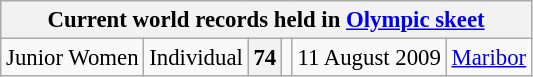<table class="wikitable" style="font-size: 95%">
<tr>
<th colspan=7>Current world records held in <a href='#'>Olympic skeet</a></th>
</tr>
<tr>
<td>Junior Women</td>
<td>Individual</td>
<th>74</th>
<td></td>
<td>11 August 2009</td>
<td><a href='#'>Maribor</a> </td>
</tr>
</table>
